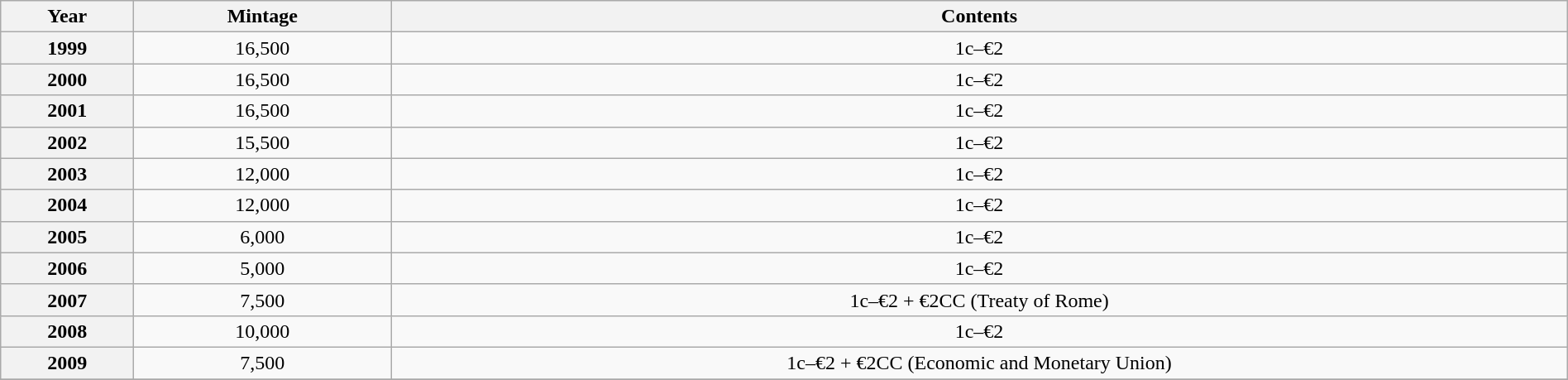<table class="wikitable" style="width:100%;text-align:center">
<tr>
<th width=100px>Year</th>
<th width=200px>Mintage</th>
<th>Contents</th>
</tr>
<tr>
<th>1999</th>
<td>16,500</td>
<td>1c–€2</td>
</tr>
<tr>
<th>2000</th>
<td>16,500</td>
<td>1c–€2</td>
</tr>
<tr>
<th>2001</th>
<td>16,500</td>
<td>1c–€2</td>
</tr>
<tr>
<th>2002</th>
<td>15,500</td>
<td>1c–€2</td>
</tr>
<tr>
<th>2003</th>
<td>12,000</td>
<td>1c–€2</td>
</tr>
<tr>
<th>2004</th>
<td>12,000</td>
<td>1c–€2</td>
</tr>
<tr>
<th>2005</th>
<td>6,000</td>
<td>1c–€2</td>
</tr>
<tr>
<th>2006</th>
<td>5,000</td>
<td>1c–€2</td>
</tr>
<tr>
<th>2007</th>
<td>7,500</td>
<td>1c–€2 + €2CC (Treaty of Rome)</td>
</tr>
<tr>
<th>2008</th>
<td>10,000</td>
<td>1c–€2</td>
</tr>
<tr>
<th>2009</th>
<td>7,500</td>
<td>1c–€2 + €2CC (Economic and Monetary Union)</td>
</tr>
<tr>
</tr>
</table>
